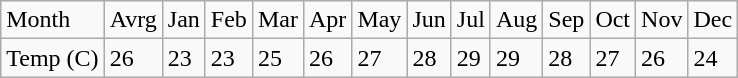<table class="wikitable">
<tr>
<td>Month</td>
<td>Avrg</td>
<td>Jan</td>
<td>Feb</td>
<td>Mar</td>
<td>Apr</td>
<td>May</td>
<td>Jun</td>
<td>Jul</td>
<td>Aug</td>
<td>Sep</td>
<td>Oct</td>
<td>Nov</td>
<td>Dec</td>
</tr>
<tr>
<td>Temp (C)</td>
<td>26</td>
<td>23</td>
<td>23</td>
<td>25</td>
<td>26</td>
<td>27</td>
<td>28</td>
<td>29</td>
<td>29</td>
<td>28</td>
<td>27</td>
<td>26</td>
<td>24</td>
</tr>
</table>
